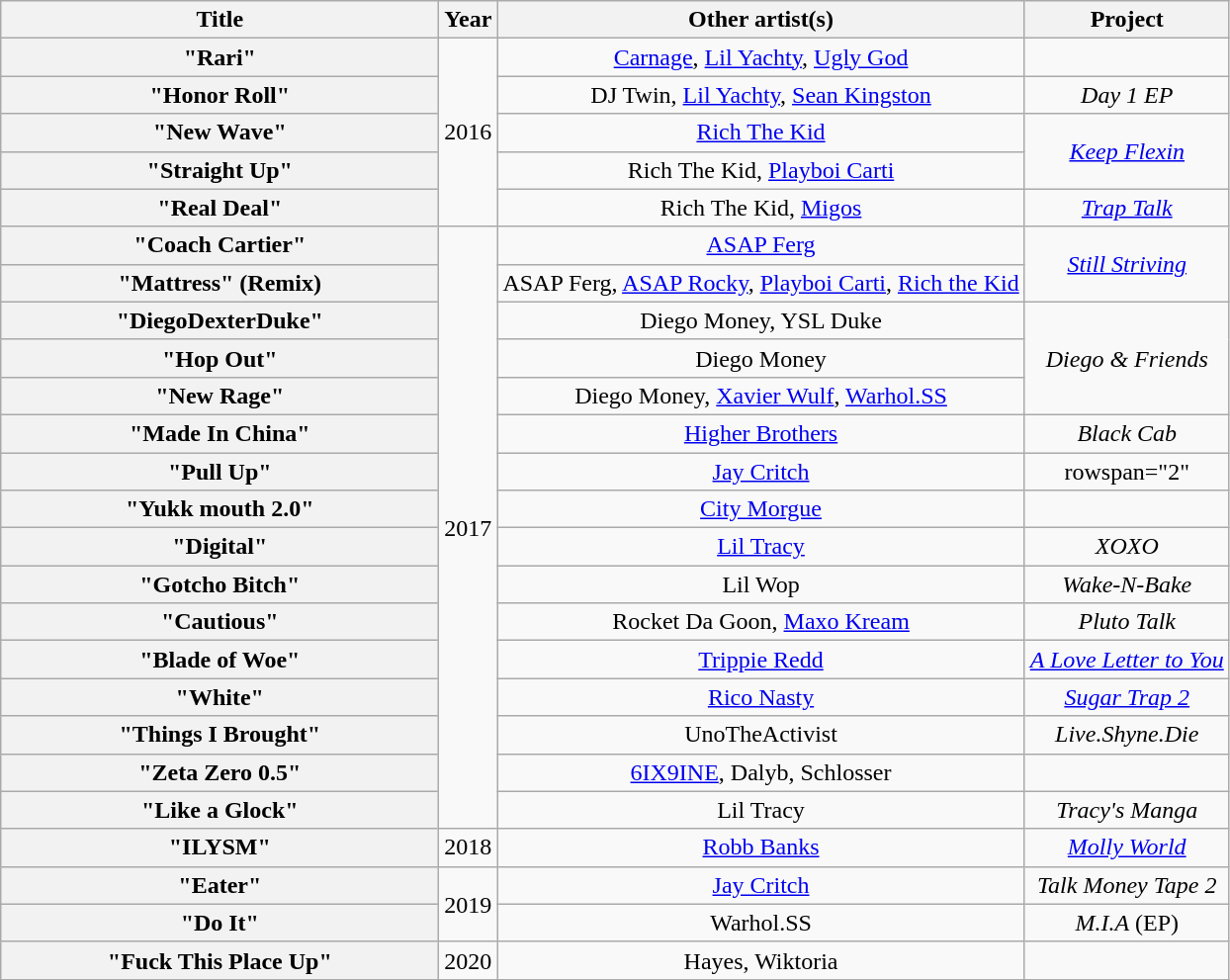<table class="wikitable plainrowheaders" style="text-align:center">
<tr>
<th scope="col" style="width:18em;">Title</th>
<th scope="col">Year</th>
<th scope="col">Other artist(s)</th>
<th scope="col">Project</th>
</tr>
<tr>
<th scope="row">"Rari"</th>
<td rowspan="5">2016</td>
<td><a href='#'>Carnage</a>, <a href='#'>Lil Yachty</a>, <a href='#'>Ugly God</a></td>
<td></td>
</tr>
<tr>
<th scope="row">"Honor Roll"</th>
<td>DJ Twin, <a href='#'>Lil Yachty</a>, <a href='#'>Sean Kingston</a></td>
<td><em>Day 1 EP</em></td>
</tr>
<tr>
<th scope="row">"New Wave"</th>
<td><a href='#'>Rich The Kid</a></td>
<td rowspan="2"><em><a href='#'>Keep Flexin</a></em></td>
</tr>
<tr>
<th scope="row">"Straight Up"</th>
<td>Rich The Kid, <a href='#'>Playboi Carti</a></td>
</tr>
<tr>
<th scope="row">"Real Deal"</th>
<td>Rich The Kid, <a href='#'>Migos</a></td>
<td><em><a href='#'>Trap Talk</a></em></td>
</tr>
<tr>
<th scope="row">"Coach Cartier"</th>
<td rowspan="16">2017</td>
<td><a href='#'>ASAP Ferg</a></td>
<td rowspan="2"><em><a href='#'>Still Striving</a></em></td>
</tr>
<tr>
<th scope="row">"Mattress" (Remix)</th>
<td>ASAP Ferg, <a href='#'>ASAP Rocky</a>, <a href='#'>Playboi Carti</a>, <a href='#'>Rich the Kid</a></td>
</tr>
<tr>
<th scope="row">"DiegoDexterDuke"</th>
<td>Diego Money, YSL Duke</td>
<td rowspan="3"><em>Diego & Friends</em></td>
</tr>
<tr>
<th scope="row">"Hop Out"</th>
<td>Diego Money</td>
</tr>
<tr>
<th scope="row">"New Rage"</th>
<td>Diego Money, <a href='#'>Xavier Wulf</a>, <a href='#'>Warhol.SS</a></td>
</tr>
<tr>
<th scope="row">"Made In China"</th>
<td><a href='#'>Higher Brothers</a></td>
<td><em>Black Cab</em></td>
</tr>
<tr>
<th scope="row">"Pull Up"</th>
<td><a href='#'>Jay Critch</a></td>
<td>rowspan="2" </td>
</tr>
<tr>
<th scope="row">"Yukk mouth 2.0"</th>
<td><a href='#'>City Morgue</a></td>
</tr>
<tr>
<th scope="row">"Digital"</th>
<td><a href='#'>Lil Tracy</a></td>
<td><em>XOXO</em></td>
</tr>
<tr>
<th scope="row">"Gotcho Bitch"</th>
<td>Lil Wop</td>
<td><em>Wake-N-Bake</em></td>
</tr>
<tr>
<th scope="row">"Cautious"</th>
<td>Rocket Da Goon, <a href='#'>Maxo Kream</a></td>
<td><em>Pluto Talk</em></td>
</tr>
<tr>
<th scope="row">"Blade of Woe"</th>
<td><a href='#'>Trippie Redd</a></td>
<td><em><a href='#'>A Love Letter to You</a></em></td>
</tr>
<tr>
<th scope="row">"White"</th>
<td><a href='#'>Rico Nasty</a></td>
<td><em><a href='#'>Sugar Trap 2</a></em></td>
</tr>
<tr>
<th scope="row">"Things I Brought"</th>
<td>UnoTheActivist</td>
<td><em>Live.Shyne.Die</em></td>
</tr>
<tr>
<th scope="row">"Zeta Zero 0.5"</th>
<td><a href='#'>6IX9INE</a>, Dalyb, Schlosser</td>
<td></td>
</tr>
<tr>
<th scope="row">"Like a Glock"</th>
<td>Lil Tracy</td>
<td><em>Tracy's Manga</em></td>
</tr>
<tr>
<th scope="row">"ILYSM"</th>
<td>2018</td>
<td><a href='#'>Robb Banks</a></td>
<td><em><a href='#'>Molly World</a></em></td>
</tr>
<tr>
<th scope="row">"Eater"</th>
<td rowspan="2">2019</td>
<td><a href='#'>Jay Critch</a></td>
<td><em>Talk Money Tape 2</em></td>
</tr>
<tr>
<th scope="row">"Do It"</th>
<td>Warhol.SS</td>
<td><em>M.I.A</em> (EP)</td>
</tr>
<tr>
<th scope="row">"Fuck This Place Up"</th>
<td>2020</td>
<td>Hayes, Wiktoria</td>
<td></td>
</tr>
<tr>
</tr>
</table>
